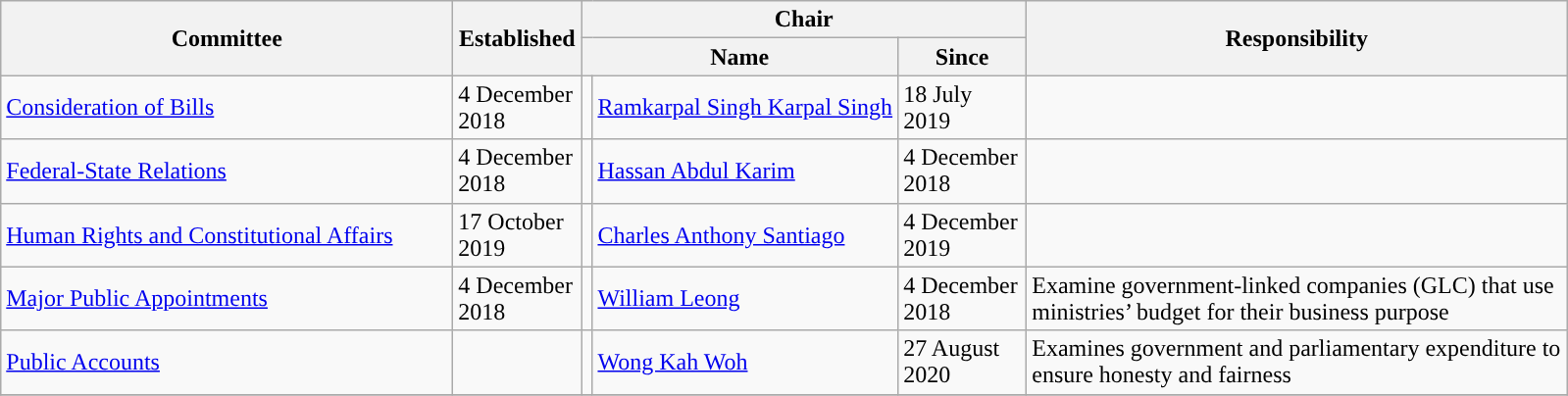<table class="wikitable">
<tr>
<th width=300 rowspan="2">Committee</th>
<th width=80 rowspan="2">Established</th>
<th width=90 colspan="3">Chair</th>
<th width=360 rowspan="2">Responsibility</th>
</tr>
<tr>
<th width=60 colspan="2">Name</th>
<th width=80>Since</th>
</tr>
<tr>
<td><a href='#'>Consideration of Bills</a></td>
<td>4 December 2018</td>
<td style="background-color: "></td>
<td><a href='#'>Ramkarpal Singh Karpal Singh</a></td>
<td>18 July 2019</td>
<td style="vertical-align: top;"></td>
</tr>
<tr>
<td><a href='#'>Federal-State Relations</a></td>
<td>4 December 2018</td>
<td style="background-color: "></td>
<td><a href='#'>Hassan Abdul Karim</a></td>
<td>4 December 2018</td>
<td style="vertical-align: top;"></td>
</tr>
<tr>
<td><a href='#'>Human Rights and Constitutional Affairs</a></td>
<td>17 October 2019</td>
<td style="background-color: "></td>
<td><a href='#'>Charles Anthony Santiago</a></td>
<td>4 December 2019</td>
<td style="vertical-align: top;"></td>
</tr>
<tr>
<td><a href='#'>Major Public Appointments</a></td>
<td>4 December 2018</td>
<td style="background-color: "></td>
<td><a href='#'>William Leong</a></td>
<td>4 December 2018</td>
<td style="vertical-align: top;">Examine government-linked companies (GLC) that use ministries’ budget for their business purpose</td>
</tr>
<tr>
<td><a href='#'>Public Accounts</a></td>
<td></td>
<td style="background-color: "></td>
<td><a href='#'>Wong Kah Woh</a></td>
<td>27 August 2020</td>
<td style="vertical-align: top;">Examines government and parliamentary expenditure to ensure honesty and fairness</td>
</tr>
<tr>
</tr>
</table>
